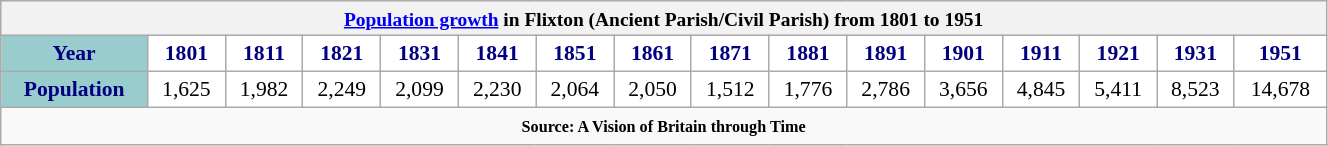<table class="wikitable" style="font-size:90%;width:70%;border:0px;text-align:center;line-height:120%;">
<tr>
<th colspan="16" style="text-align:center;font-size:90%;"><a href='#'>Population growth</a> in Flixton (Ancient Parish/Civil Parish) from 1801 to 1951</th>
</tr>
<tr>
<th style="background: #99CCCC; color: #000080" height="17">Year</th>
<th style="background: #FFFFFF; color:#000080;">1801</th>
<th style="background: #FFFFFF; color:#000080;">1811</th>
<th style="background: #FFFFFF; color:#000080;">1821</th>
<th style="background: #FFFFFF; color:#000080;">1831</th>
<th style="background: #FFFFFF; color:#000080;">1841</th>
<th style="background: #FFFFFF; color:#000080;">1851</th>
<th style="background: #FFFFFF; color:#000080;">1861</th>
<th style="background: #FFFFFF; color:#000080;">1871</th>
<th style="background: #FFFFFF; color:#000080;">1881</th>
<th style="background: #FFFFFF; color:#000080;">1891</th>
<th style="background: #FFFFFF; color:#000080;">1901</th>
<th style="background: #FFFFFF; color:#000080;">1911</th>
<th style="background: #FFFFFF; color:#000080;">1921</th>
<th style="background: #FFFFFF; color:#000080;">1931</th>
<th style="background: #FFFFFF; color:#000080;">1951</th>
</tr>
<tr Align="center">
<th style="background: #99CCCC; color: #000080" height="17">Population</th>
<td style="background: #FFFFFF; color: black;">1,625</td>
<td style="background: #FFFFFF; color: black;">1,982</td>
<td style="background: #FFFFFF; color: black;">2,249</td>
<td style="background: #FFFFFF; color: black;">2,099</td>
<td style="background: #FFFFFF; color: black;">2,230</td>
<td style="background: #FFFFFF; color: black;">2,064</td>
<td style="background: #FFFFFF; color: black;">2,050</td>
<td style="background: #FFFFFF; color: black;">1,512</td>
<td style="background: #FFFFFF; color: black;">1,776</td>
<td style="background: #FFFFFF; color: black;">2,786</td>
<td style="background: #FFFFFF; color: black;">3,656</td>
<td style="background: #FFFFFF; color: black;">4,845</td>
<td style="background: #FFFFFF; color: black;">5,411</td>
<td style="background: #FFFFFF; color: black;">8,523</td>
<td style="background: #FFFFFF; color: black;">14,678</td>
</tr>
<tr>
<td colspan="16" style="text-align:center;font-size:90%;"><small><strong>Source: A Vision of Britain through Time</strong></small></td>
</tr>
</table>
